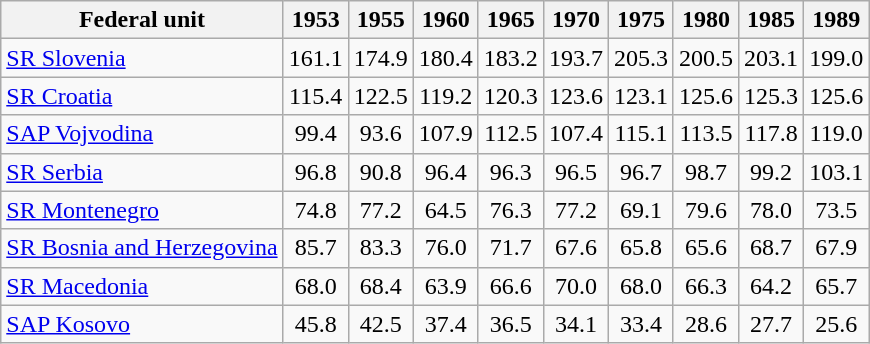<table class="wikitable sortable" style="text-align: center;">
<tr align=center valign=middle>
<th class="unsortable">Federal unit</th>
<th>1953</th>
<th>1955</th>
<th>1960</th>
<th>1965</th>
<th>1970</th>
<th>1975</th>
<th>1980</th>
<th>1985</th>
<th>1989</th>
</tr>
<tr>
<td align="left"><a href='#'>SR Slovenia</a></td>
<td>161.1</td>
<td>174.9</td>
<td>180.4</td>
<td>183.2</td>
<td>193.7</td>
<td>205.3</td>
<td>200.5</td>
<td>203.1</td>
<td>199.0</td>
</tr>
<tr>
<td align="left"><a href='#'>SR Croatia</a></td>
<td>115.4</td>
<td>122.5</td>
<td>119.2</td>
<td>120.3</td>
<td>123.6</td>
<td>123.1</td>
<td>125.6</td>
<td>125.3</td>
<td>125.6</td>
</tr>
<tr>
<td align="left"><a href='#'>SAP Vojvodina</a></td>
<td>99.4</td>
<td>93.6</td>
<td>107.9</td>
<td>112.5</td>
<td>107.4</td>
<td>115.1</td>
<td>113.5</td>
<td>117.8</td>
<td>119.0</td>
</tr>
<tr>
<td align="left"><a href='#'>SR Serbia</a></td>
<td>96.8</td>
<td>90.8</td>
<td>96.4</td>
<td>96.3</td>
<td>96.5</td>
<td>96.7</td>
<td>98.7</td>
<td>99.2</td>
<td>103.1</td>
</tr>
<tr>
<td align="left"><a href='#'>SR Montenegro</a></td>
<td>74.8</td>
<td>77.2</td>
<td>64.5</td>
<td>76.3</td>
<td>77.2</td>
<td>69.1</td>
<td>79.6</td>
<td>78.0</td>
<td>73.5</td>
</tr>
<tr>
<td align="left"><a href='#'>SR Bosnia and Herzegovina</a></td>
<td>85.7</td>
<td>83.3</td>
<td>76.0</td>
<td>71.7</td>
<td>67.6</td>
<td>65.8</td>
<td>65.6</td>
<td>68.7</td>
<td>67.9</td>
</tr>
<tr>
<td align="left"><a href='#'>SR Macedonia</a></td>
<td>68.0</td>
<td>68.4</td>
<td>63.9</td>
<td>66.6</td>
<td>70.0</td>
<td>68.0</td>
<td>66.3</td>
<td>64.2</td>
<td>65.7</td>
</tr>
<tr>
<td align="left"><a href='#'>SAP Kosovo</a></td>
<td>45.8</td>
<td>42.5</td>
<td>37.4</td>
<td>36.5</td>
<td>34.1</td>
<td>33.4</td>
<td>28.6</td>
<td>27.7</td>
<td>25.6</td>
</tr>
</table>
